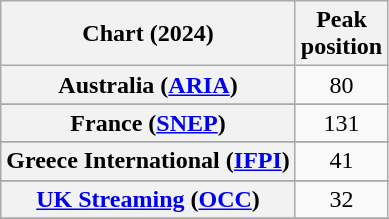<table class="wikitable sortable plainrowheaders" style="text-align:center;">
<tr>
<th scope="col">Chart (2024)</th>
<th scope="col">Peak<br>position</th>
</tr>
<tr>
<th scope="row">Australia (<a href='#'>ARIA</a>)</th>
<td>80</td>
</tr>
<tr>
</tr>
<tr>
<th scope="row">France (<a href='#'>SNEP</a>)</th>
<td>131</td>
</tr>
<tr>
</tr>
<tr>
<th scope="row">Greece International (<a href='#'>IFPI</a>)</th>
<td>41</td>
</tr>
<tr>
</tr>
<tr>
<th scope="row"><a href='#'>UK Streaming</a> (<a href='#'>OCC</a>)</th>
<td>32</td>
</tr>
<tr>
</tr>
</table>
